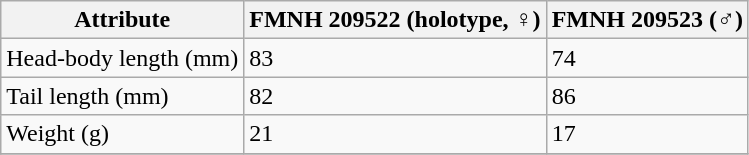<table class="wikitable">
<tr>
<th>Attribute</th>
<th>FMNH 209522 (holotype, ♀)</th>
<th>FMNH 209523 (♂)</th>
</tr>
<tr>
<td>Head-body length (mm)</td>
<td>83</td>
<td>74</td>
</tr>
<tr>
<td>Tail length (mm)</td>
<td>82</td>
<td>86</td>
</tr>
<tr>
<td>Weight (g)</td>
<td>21</td>
<td>17</td>
</tr>
<tr>
</tr>
</table>
